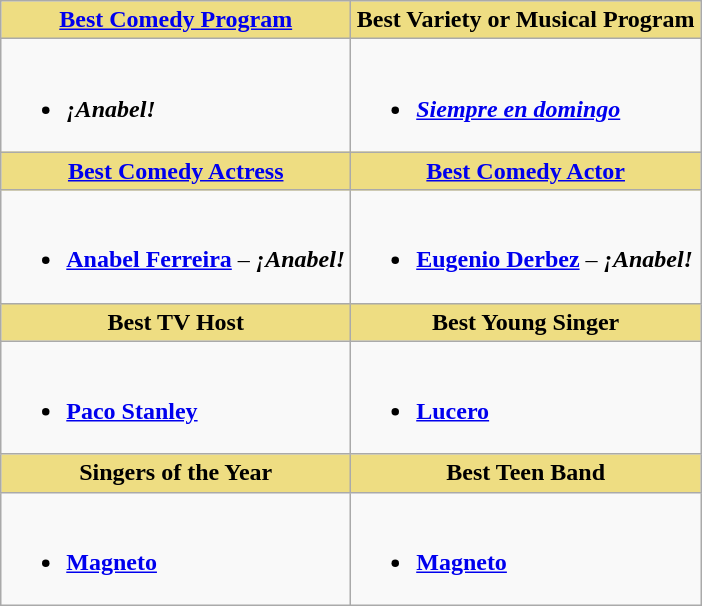<table class="wikitable">
<tr>
<th style="background:#EEDD82; width:50%"><a href='#'>Best Comedy Program</a></th>
<th style="background:#EEDD82; width:50%">Best Variety or Musical Program</th>
</tr>
<tr>
<td valign="top"><br><ul><li><strong><em>¡Anabel!</em></strong></li></ul></td>
<td valign="top"><br><ul><li><strong><em><a href='#'>Siempre en domingo</a></em></strong></li></ul></td>
</tr>
<tr>
<th style="background:#EEDD82; width:50%"><a href='#'>Best Comedy Actress</a></th>
<th style="background:#EEDD82; width:50%"><a href='#'>Best Comedy Actor</a></th>
</tr>
<tr>
<td valign="top"><br><ul><li><strong><a href='#'>Anabel Ferreira</a></strong> – <strong><em>¡Anabel!</em></strong></li></ul></td>
<td valign="top"><br><ul><li><strong><a href='#'>Eugenio Derbez</a></strong> – <strong><em>¡Anabel!</em></strong></li></ul></td>
</tr>
<tr>
<th style="background:#EEDD82; width:50%">Best TV Host</th>
<th style="background:#EEDD82; width:50%">Best Young Singer</th>
</tr>
<tr>
<td valign="top"><br><ul><li><strong><a href='#'>Paco Stanley</a></strong></li></ul></td>
<td valign="top"><br><ul><li><strong><a href='#'>Lucero</a></strong></li></ul></td>
</tr>
<tr>
<th style="background:#EEDD82; width:50%">Singers of the Year</th>
<th style="background:#EEDD82; width:50%">Best Teen Band</th>
</tr>
<tr>
<td valign="top"><br><ul><li><strong><a href='#'>Magneto</a></strong></li></ul></td>
<td valign="top"><br><ul><li><strong><a href='#'>Magneto</a></strong></li></ul></td>
</tr>
</table>
